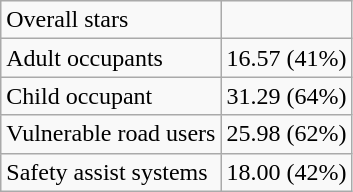<table class="wikitable"align=left">
<tr>
<td>Overall stars</td>
<td></td>
</tr>
<tr>
<td>Adult occupants</td>
<td>16.57 (41%)</td>
</tr>
<tr>
<td>Child occupant</td>
<td>31.29 (64%)</td>
</tr>
<tr>
<td>Vulnerable road users</td>
<td>25.98 (62%)</td>
</tr>
<tr>
<td>Safety assist systems</td>
<td>18.00 (42%)</td>
</tr>
</table>
